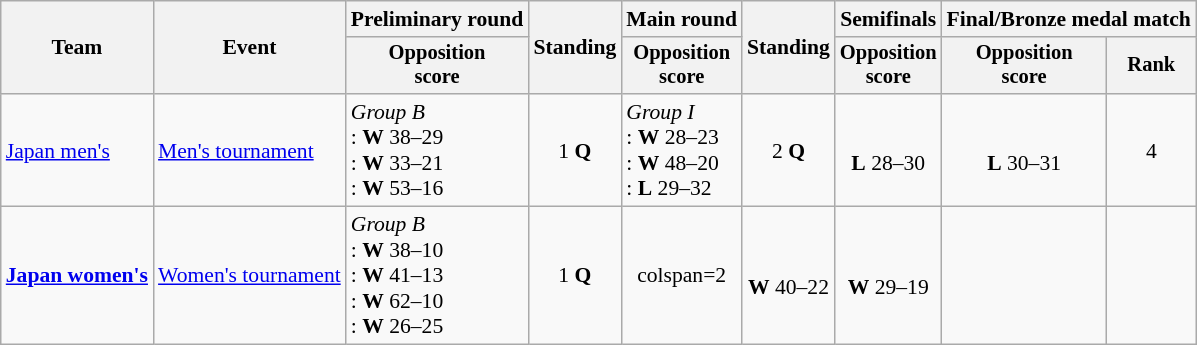<table class=wikitable style=font-size:90%;text-align:center>
<tr>
<th rowspan=2>Team</th>
<th rowspan=2>Event</th>
<th>Preliminary round</th>
<th rowspan=2>Standing</th>
<th>Main round</th>
<th rowspan=2>Standing</th>
<th>Semifinals</th>
<th colspan=2>Final/Bronze medal match</th>
</tr>
<tr style="font-size:95%">
<th>Opposition<br> score</th>
<th>Opposition<br> score</th>
<th>Opposition<br> score</th>
<th>Opposition<br> score</th>
<th>Rank</th>
</tr>
<tr>
<td style="text-align:left"><a href='#'>Japan men's</a></td>
<td style="text-align:left"><a href='#'>Men's tournament</a></td>
<td style="text-align:left"><em>Group B</em><br>: <strong>W</strong> 38–29<br>: <strong>W</strong> 33–21<br>: <strong>W</strong> 53–16</td>
<td>1 <strong>Q</strong></td>
<td style="text-align:left"><em>Group I</em><br>: <strong>W</strong> 28–23<br>: <strong>W</strong> 48–20<br>: <strong>L</strong> 29–32</td>
<td>2 <strong>Q</strong></td>
<td><br><strong>L</strong> 28–30</td>
<td><br><strong>L</strong> 30–31</td>
<td>4</td>
</tr>
<tr>
<td style="text-align:left"><strong><a href='#'>Japan women's</a></strong></td>
<td style="text-align:left"><a href='#'>Women's tournament</a></td>
<td style="text-align:left"><em>Group B</em><br>: <strong>W</strong> 38–10<br>: <strong>W</strong> 41–13<br>: <strong>W</strong> 62–10<br>: <strong>W</strong> 26–25</td>
<td>1 <strong>Q</strong></td>
<td>colspan=2 </td>
<td><br><strong>W</strong> 40–22</td>
<td><br><strong>W</strong> 29–19</td>
<td></td>
</tr>
</table>
